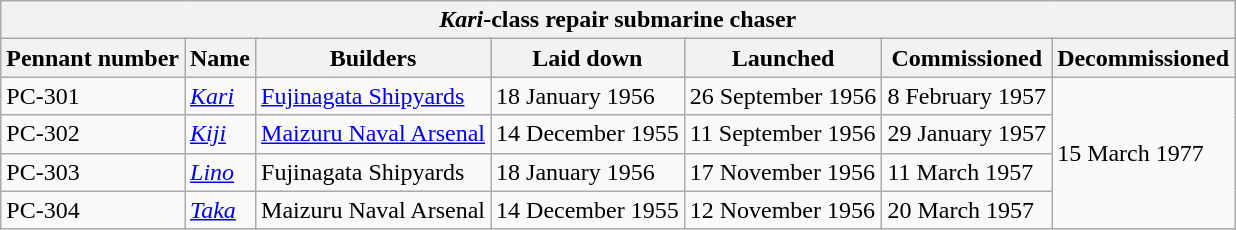<table class="wikitable">
<tr>
<th colspan="7"><em>Kari</em>-class repair submarine chaser</th>
</tr>
<tr>
<th>Pennant number</th>
<th>Name</th>
<th>Builders</th>
<th>Laid down</th>
<th>Launched</th>
<th>Commissioned</th>
<th>Decommissioned</th>
</tr>
<tr>
<td>PC-301</td>
<td><em><a href='#'>Kari</a></em></td>
<td><a href='#'>Fujinagata Shipyards</a></td>
<td>18 January 1956</td>
<td>26 September 1956</td>
<td>8 February 1957</td>
<td rowspan="4">15 March 1977</td>
</tr>
<tr>
<td>PC-302</td>
<td><em><a href='#'>Kiji</a></em></td>
<td><a href='#'>Maizuru Naval Arsenal</a></td>
<td>14 December 1955</td>
<td>11 September 1956</td>
<td>29 January 1957</td>
</tr>
<tr>
<td>PC-303</td>
<td><em><a href='#'>Lino</a></em></td>
<td>Fujinagata Shipyards</td>
<td>18 January 1956</td>
<td>17 November 1956</td>
<td>11 March 1957</td>
</tr>
<tr>
<td>PC-304</td>
<td><em><a href='#'>Taka</a></em></td>
<td>Maizuru Naval Arsenal</td>
<td>14 December 1955</td>
<td>12 November 1956</td>
<td>20 March 1957</td>
</tr>
</table>
